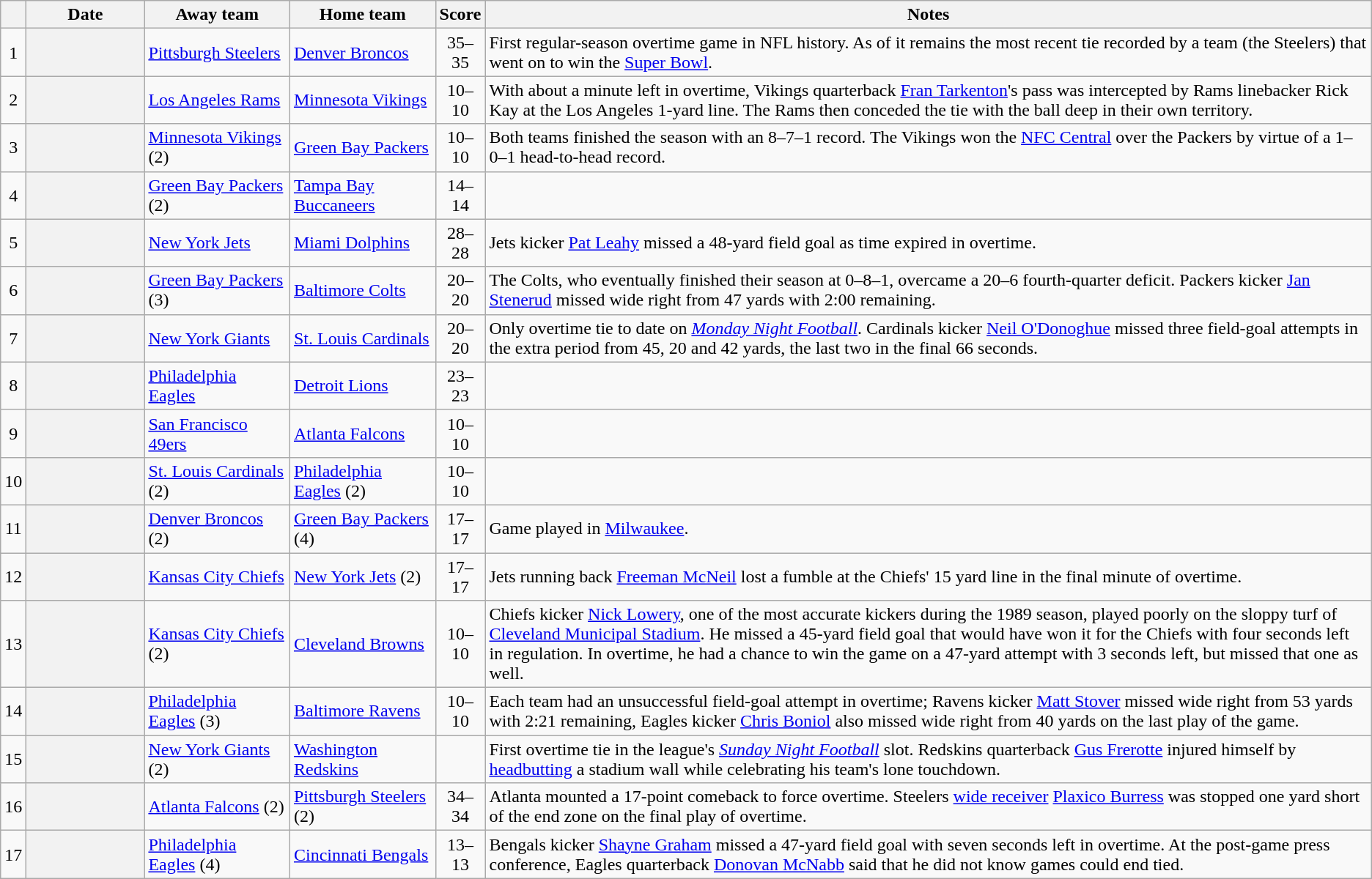<table class="wikitable plainrowheaders sortable">
<tr>
<th scope="col" width=1 class=unsortable></th>
<th scope="col" width=100>Date</th>
<th scope="col" width=125>Away team</th>
<th scope="col" width=125>Home team</th>
<th scope="col" width=1>Score</th>
<th scope="col" class=unsortable>Notes</th>
</tr>
<tr>
<td align=center>1</td>
<th scope="row"></th>
<td><a href='#'>Pittsburgh Steelers</a></td>
<td><a href='#'>Denver Broncos</a></td>
<td align=center>35–35</td>
<td>First regular-season overtime game in NFL history. As of  it remains the most recent tie recorded by a team (the Steelers) that went on to win the <a href='#'>Super Bowl</a>.</td>
</tr>
<tr>
<td align=center>2</td>
<th scope="row"></th>
<td><a href='#'>Los Angeles Rams</a></td>
<td><a href='#'>Minnesota Vikings</a></td>
<td align=center>10–10</td>
<td>With about a minute left in overtime, Vikings quarterback <a href='#'>Fran Tarkenton</a>'s pass was intercepted by Rams linebacker Rick Kay at the Los Angeles 1-yard line. The Rams then conceded the tie with the ball deep in their own territory.</td>
</tr>
<tr>
<td align=center>3</td>
<th scope="row"></th>
<td><a href='#'>Minnesota Vikings</a> (2)</td>
<td><a href='#'>Green Bay Packers</a></td>
<td align=center>10–10</td>
<td>Both teams finished the season with an 8–7–1 record. The Vikings won the <a href='#'>NFC Central</a> over the Packers by virtue of a 1–0–1 head-to-head record.</td>
</tr>
<tr>
<td align=center>4</td>
<th scope="row"></th>
<td><a href='#'>Green Bay Packers</a> (2)</td>
<td><a href='#'>Tampa Bay Buccaneers</a></td>
<td align=center>14–14</td>
<td></td>
</tr>
<tr>
<td align=center>5</td>
<th scope="row"></th>
<td><a href='#'>New York Jets</a></td>
<td><a href='#'>Miami Dolphins</a></td>
<td align=center>28–28</td>
<td>Jets kicker <a href='#'>Pat Leahy</a> missed a 48-yard field goal as time expired in overtime.</td>
</tr>
<tr>
<td align=center>6</td>
<th scope="row"></th>
<td><a href='#'>Green Bay Packers</a> (3)</td>
<td><a href='#'>Baltimore Colts</a></td>
<td align=center>20–20</td>
<td>The Colts, who eventually finished their season at 0–8–1, overcame a 20–6 fourth-quarter deficit. Packers kicker <a href='#'>Jan Stenerud</a> missed wide right from 47 yards with 2:00 remaining.</td>
</tr>
<tr>
<td align=center>7</td>
<th scope="row"></th>
<td><a href='#'>New York Giants</a></td>
<td><a href='#'>St. Louis Cardinals</a></td>
<td align=center>20–20</td>
<td>Only overtime tie to date on <em><a href='#'>Monday Night Football</a></em>. Cardinals kicker <a href='#'>Neil O'Donoghue</a> missed three field-goal attempts in the extra period from 45, 20 and 42 yards, the last two in the final 66 seconds.</td>
</tr>
<tr>
<td align=center>8</td>
<th scope="row"></th>
<td><a href='#'>Philadelphia Eagles</a></td>
<td><a href='#'>Detroit Lions</a></td>
<td align=center>23–23</td>
<td></td>
</tr>
<tr>
<td align=center>9</td>
<th scope="row"></th>
<td><a href='#'>San Francisco 49ers</a></td>
<td><a href='#'>Atlanta Falcons</a></td>
<td align=center>10–10</td>
<td></td>
</tr>
<tr>
<td align=center>10</td>
<th scope="row"></th>
<td><a href='#'>St. Louis Cardinals</a> (2)</td>
<td><a href='#'>Philadelphia Eagles</a> (2)</td>
<td align=center>10–10</td>
<td></td>
</tr>
<tr>
<td align=center>11</td>
<th scope="row"></th>
<td><a href='#'>Denver Broncos</a> (2)</td>
<td><a href='#'>Green Bay Packers</a> (4)</td>
<td align=center>17–17</td>
<td>Game played in <a href='#'>Milwaukee</a>.</td>
</tr>
<tr>
<td align=center>12</td>
<th scope="row"></th>
<td><a href='#'>Kansas City Chiefs</a></td>
<td><a href='#'>New York Jets</a> (2)</td>
<td align=center>17–17</td>
<td>Jets running back <a href='#'>Freeman McNeil</a> lost a fumble at the Chiefs' 15 yard line in the final minute of overtime.</td>
</tr>
<tr>
<td align=center>13</td>
<th scope="row"></th>
<td><a href='#'>Kansas City Chiefs</a> (2)</td>
<td><a href='#'>Cleveland Browns</a></td>
<td align=center>10–10</td>
<td>Chiefs kicker <a href='#'>Nick Lowery</a>, one of the most accurate kickers during the 1989 season, played poorly on the sloppy turf of <a href='#'>Cleveland Municipal Stadium</a>. He missed a 45-yard field goal that would have won it for the Chiefs with four seconds left in regulation. In overtime, he had a chance to win the game on a 47-yard attempt with 3 seconds left, but missed that one as well.</td>
</tr>
<tr>
<td align=center>14</td>
<th scope="row"></th>
<td><a href='#'>Philadelphia Eagles</a> (3)</td>
<td><a href='#'>Baltimore Ravens</a></td>
<td align=center>10–10</td>
<td>Each team had an unsuccessful field-goal attempt in overtime; Ravens kicker <a href='#'>Matt Stover</a> missed wide right from 53 yards with 2:21 remaining, Eagles kicker <a href='#'>Chris Boniol</a> also missed wide right from 40 yards on the last play of the game.</td>
</tr>
<tr>
<td align=center>15</td>
<th scope="row"></th>
<td><a href='#'>New York Giants</a> (2)</td>
<td><a href='#'>Washington Redskins</a></td>
<td align=center></td>
<td>First overtime tie in the league's <em><a href='#'>Sunday Night Football</a></em> slot. Redskins quarterback <a href='#'>Gus Frerotte</a> injured himself by <a href='#'>headbutting</a> a stadium wall while celebrating his team's lone touchdown.</td>
</tr>
<tr>
<td align=center>16</td>
<th scope="row"></th>
<td><a href='#'>Atlanta Falcons</a> (2)</td>
<td><a href='#'>Pittsburgh Steelers</a> (2)</td>
<td align=center>34–34</td>
<td>Atlanta mounted a 17-point comeback to force overtime. Steelers <a href='#'>wide receiver</a> <a href='#'>Plaxico Burress</a> was stopped one yard short of the end zone on the final play of overtime.</td>
</tr>
<tr>
<td align=center>17</td>
<th scope="row"></th>
<td><a href='#'>Philadelphia Eagles</a> (4)</td>
<td><a href='#'>Cincinnati Bengals</a></td>
<td align=center>13–13</td>
<td>Bengals kicker <a href='#'>Shayne Graham</a> missed a 47-yard field goal with seven seconds left in overtime. At the post-game press conference, Eagles quarterback <a href='#'>Donovan McNabb</a> said that he did not know games could end tied.</td>
</tr>
</table>
